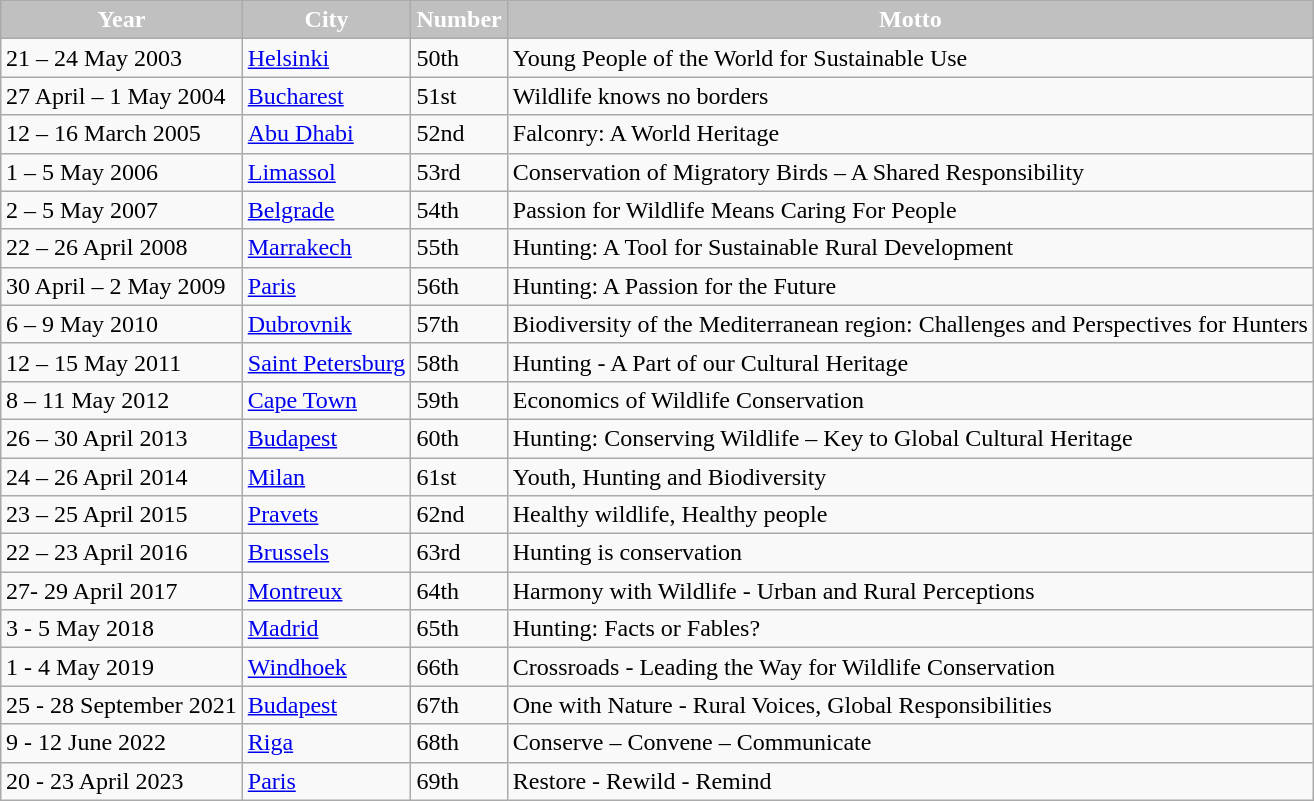<table class="wikitable" style="margin: 1em auto 1em auto;">
<tr>
<th style="text-align:center; background:silver; color:white">Year</th>
<th style="text-align:center; background:silver; color:white">City</th>
<th style="text-align:center; background:silver; color:white">Number</th>
<th style="text-align:center; background:silver; color:white">Motto</th>
</tr>
<tr>
<td>21 – 24 May 2003</td>
<td><a href='#'>Helsinki</a></td>
<td>50th</td>
<td>Young People of the World for Sustainable Use</td>
</tr>
<tr>
<td>27 April – 1 May 2004</td>
<td><a href='#'>Bucharest</a></td>
<td>51st</td>
<td>Wildlife knows no borders</td>
</tr>
<tr>
<td>12 – 16 March 2005</td>
<td><a href='#'>Abu Dhabi</a></td>
<td>52nd</td>
<td>Falconry: A World Heritage</td>
</tr>
<tr>
<td>1 – 5 May 2006</td>
<td><a href='#'>Limassol</a></td>
<td>53rd</td>
<td>Conservation of Migratory Birds – A Shared Responsibility</td>
</tr>
<tr>
<td>2 – 5 May 2007</td>
<td><a href='#'>Belgrade</a></td>
<td>54th</td>
<td>Passion for Wildlife Means Caring For People</td>
</tr>
<tr>
<td>22 – 26 April 2008</td>
<td><a href='#'>Marrakech</a></td>
<td>55th</td>
<td>Hunting: A Tool for Sustainable Rural Development</td>
</tr>
<tr>
<td>30 April – 2 May 2009</td>
<td><a href='#'>Paris</a></td>
<td>56th</td>
<td>Hunting: A Passion for the Future</td>
</tr>
<tr>
<td>6 – 9 May 2010</td>
<td><a href='#'>Dubrovnik</a></td>
<td>57th</td>
<td>Biodiversity of the Mediterranean region: Challenges and Perspectives for Hunters</td>
</tr>
<tr>
<td>12 – 15 May 2011</td>
<td><a href='#'>Saint Petersburg</a></td>
<td>58th</td>
<td>Hunting - A Part of our Cultural Heritage</td>
</tr>
<tr>
<td>8 – 11 May 2012</td>
<td><a href='#'>Cape Town</a></td>
<td>59th</td>
<td>Economics of Wildlife Conservation</td>
</tr>
<tr>
<td>26 – 30 April 2013</td>
<td><a href='#'>Budapest</a></td>
<td>60th</td>
<td>Hunting: Conserving Wildlife – Key to Global Cultural Heritage</td>
</tr>
<tr>
<td>24 – 26 April 2014</td>
<td><a href='#'>Milan</a></td>
<td>61st</td>
<td>Youth, Hunting and Biodiversity</td>
</tr>
<tr>
<td>23 – 25 April 2015</td>
<td><a href='#'>Pravets</a></td>
<td>62nd</td>
<td>Healthy wildlife, Healthy people</td>
</tr>
<tr>
<td>22 – 23 April 2016</td>
<td><a href='#'>Brussels</a></td>
<td>63rd</td>
<td>Hunting is conservation</td>
</tr>
<tr>
<td>27- 29 April 2017</td>
<td><a href='#'>Montreux</a></td>
<td>64th</td>
<td>Harmony with Wildlife - Urban and Rural Perceptions</td>
</tr>
<tr>
<td>3 - 5 May 2018</td>
<td><a href='#'>Madrid</a></td>
<td>65th</td>
<td>Hunting: Facts or Fables?</td>
</tr>
<tr>
<td>1 - 4 May 2019</td>
<td><a href='#'>Windhoek</a></td>
<td>66th</td>
<td>Crossroads - Leading the Way for Wildlife Conservation</td>
</tr>
<tr>
<td>25 - 28 September 2021</td>
<td><a href='#'>Budapest</a></td>
<td>67th</td>
<td>One with Nature - Rural Voices, Global Responsibilities</td>
</tr>
<tr>
<td>9 - 12 June 2022</td>
<td><a href='#'>Riga</a></td>
<td>68th</td>
<td>Conserve – Convene – Communicate</td>
</tr>
<tr>
<td>20 - 23 April 2023</td>
<td><a href='#'>Paris</a></td>
<td>69th</td>
<td>Restore - Rewild - Remind</td>
</tr>
</table>
